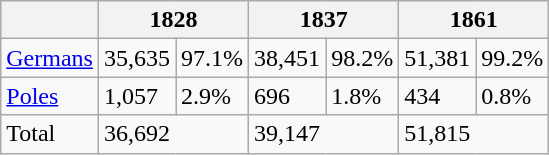<table class="wikitable">
<tr>
<th></th>
<th colspan="2">1828</th>
<th colspan="2">1837</th>
<th colspan="2">1861</th>
</tr>
<tr>
<td><a href='#'>Germans</a></td>
<td>35,635</td>
<td>97.1%</td>
<td>38,451</td>
<td>98.2%</td>
<td>51,381</td>
<td>99.2%</td>
</tr>
<tr>
<td><a href='#'>Poles</a></td>
<td>1,057</td>
<td>2.9%</td>
<td>696</td>
<td>1.8%</td>
<td>434</td>
<td>0.8%</td>
</tr>
<tr>
<td>Total</td>
<td colspan="2">36,692</td>
<td colspan="2">39,147</td>
<td colspan="2">51,815</td>
</tr>
</table>
